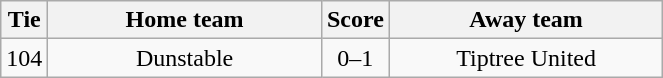<table class="wikitable" style="text-align:center;">
<tr>
<th width=20>Tie</th>
<th width=175>Home team</th>
<th width=20>Score</th>
<th width=175>Away team</th>
</tr>
<tr>
<td>104</td>
<td>Dunstable</td>
<td>0–1</td>
<td>Tiptree United</td>
</tr>
</table>
